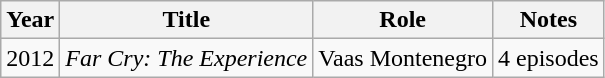<table class="wikitable sortable">
<tr>
<th>Year</th>
<th>Title</th>
<th>Role</th>
<th class="unsortable">Notes</th>
</tr>
<tr>
<td>2012</td>
<td><em>Far Cry: The Experience</em></td>
<td>Vaas Montenegro</td>
<td>4 episodes</td>
</tr>
</table>
